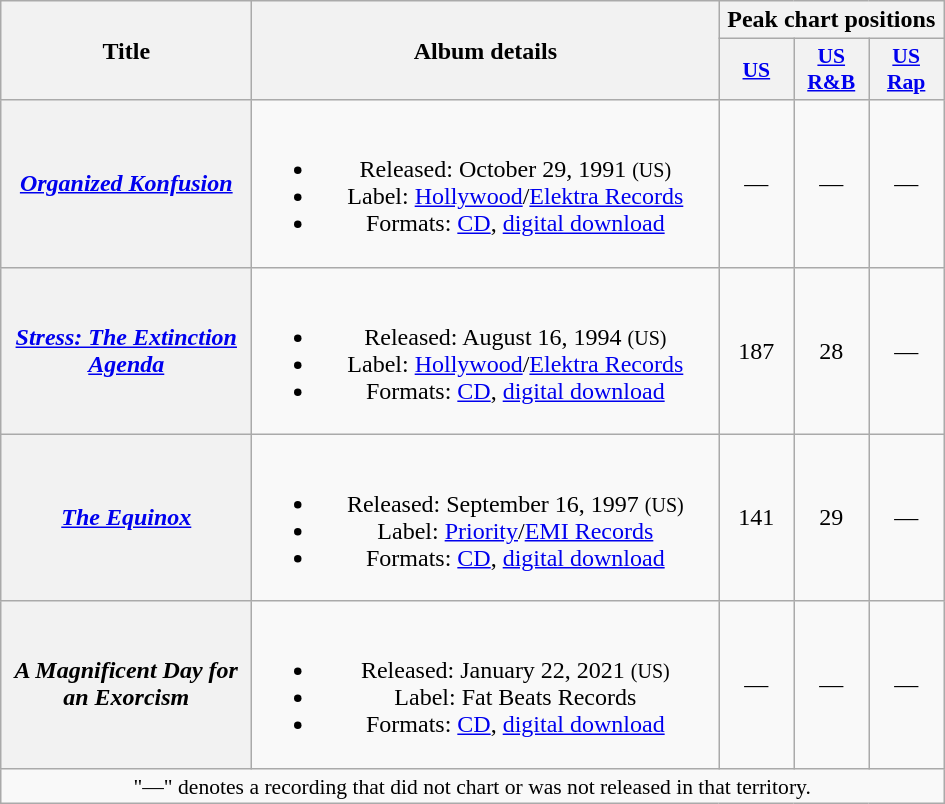<table class="wikitable plainrowheaders" style="text-align:center;">
<tr>
<th scope="col" rowspan="2" style="width:10em;">Title</th>
<th scope="col" rowspan="2" style="width:19em;">Album details</th>
<th scope="col" colspan="3">Peak chart positions</th>
</tr>
<tr>
<th scope="col" style="width:3em;font-size:90%;"><a href='#'>US</a></th>
<th scope="col" style="width:3em;font-size:90%;"><a href='#'>US R&B</a></th>
<th scope="col" style="width:3em;font-size:90%;"><a href='#'>US<br>Rap</a></th>
</tr>
<tr>
<th scope="row"><em><a href='#'>Organized Konfusion</a></em> </th>
<td><br><ul><li>Released: October 29, 1991 <small>(US)</small></li><li>Label: <a href='#'>Hollywood</a>/<a href='#'>Elektra Records</a></li><li>Formats: <a href='#'>CD</a>, <a href='#'>digital download</a></li></ul></td>
<td>—</td>
<td>—</td>
<td>—</td>
</tr>
<tr>
<th scope="row"><em><a href='#'>Stress: The Extinction Agenda</a></em> </th>
<td><br><ul><li>Released: August 16, 1994 <small>(US)</small></li><li>Label: <a href='#'>Hollywood</a>/<a href='#'>Elektra Records</a></li><li>Formats: <a href='#'>CD</a>, <a href='#'>digital download</a></li></ul></td>
<td>187</td>
<td>28</td>
<td>—</td>
</tr>
<tr>
<th scope="row"><em><a href='#'>The Equinox</a></em> </th>
<td><br><ul><li>Released: September 16, 1997 <small>(US)</small></li><li>Label: <a href='#'>Priority</a>/<a href='#'>EMI Records</a></li><li>Formats: <a href='#'>CD</a>, <a href='#'>digital download</a></li></ul></td>
<td>141</td>
<td>29</td>
<td>—</td>
</tr>
<tr>
<th scope="row"><em>A Magnificent Day for an Exorcism</em> </th>
<td><br><ul><li>Released: January 22, 2021 <small>(US)</small></li><li>Label: Fat Beats Records</li><li>Formats: <a href='#'>CD</a>, <a href='#'>digital download</a></li></ul></td>
<td>—</td>
<td>—</td>
<td>—</td>
</tr>
<tr>
<td colspan="13" style="font-size:90%">"—" denotes a recording that did not chart or was not released in that territory.</td>
</tr>
</table>
